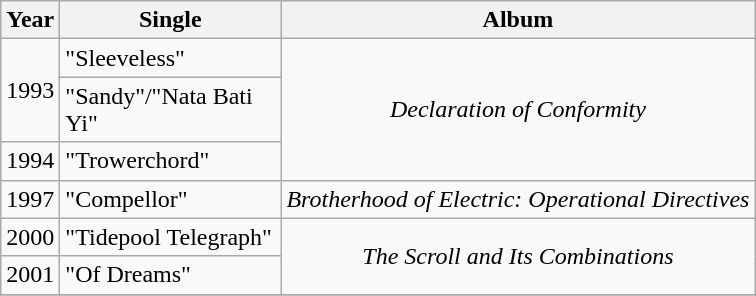<table class="wikitable" border="1">
<tr>
<th>Year</th>
<th width="140">Single</th>
<th>Album</th>
</tr>
<tr>
<td rowspan="2">1993</td>
<td>"Sleeveless"</td>
<td rowspan="3" align="center"><em>Declaration of Conformity</em></td>
</tr>
<tr>
<td>"Sandy"/"Nata Bati Yi"</td>
</tr>
<tr>
<td>1994</td>
<td>"Trowerchord"</td>
</tr>
<tr>
<td>1997</td>
<td>"Compellor"</td>
<td rowspan="1" align="center"><em>Brotherhood of Electric: Operational Directives</em></td>
</tr>
<tr>
<td>2000</td>
<td>"Tidepool Telegraph"</td>
<td rowspan="2" align="center"><em>The Scroll and Its Combinations</em></td>
</tr>
<tr>
<td>2001</td>
<td>"Of Dreams"</td>
</tr>
<tr>
</tr>
</table>
